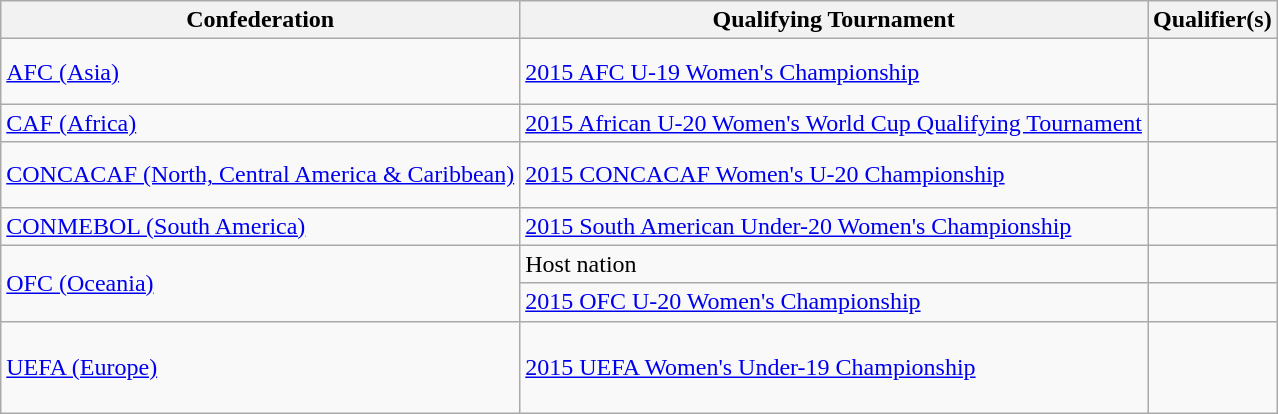<table class=wikitable>
<tr>
<th>Confederation</th>
<th>Qualifying Tournament</th>
<th>Qualifier(s)</th>
</tr>
<tr>
<td><a href='#'>AFC (Asia)</a></td>
<td><a href='#'>2015 AFC U-19 Women's Championship</a></td>
<td><br><br></td>
</tr>
<tr>
<td><a href='#'>CAF (Africa)</a></td>
<td><a href='#'>2015 African U-20 Women's World Cup Qualifying Tournament</a></td>
<td><br></td>
</tr>
<tr>
<td><a href='#'>CONCACAF (North, Central America & Caribbean)</a></td>
<td><a href='#'>2015 CONCACAF Women's U-20 Championship</a></td>
<td><br><br></td>
</tr>
<tr>
<td><a href='#'>CONMEBOL (South America)</a></td>
<td><a href='#'>2015 South American Under-20 Women's Championship</a></td>
<td><br></td>
</tr>
<tr>
<td rowspan=2><a href='#'>OFC (Oceania)</a></td>
<td>Host nation</td>
<td></td>
</tr>
<tr>
<td><a href='#'>2015 OFC U-20 Women's Championship</a></td>
<td></td>
</tr>
<tr>
<td><a href='#'>UEFA (Europe)</a></td>
<td><a href='#'>2015 UEFA Women's Under-19 Championship</a></td>
<td><br><br><br></td>
</tr>
</table>
